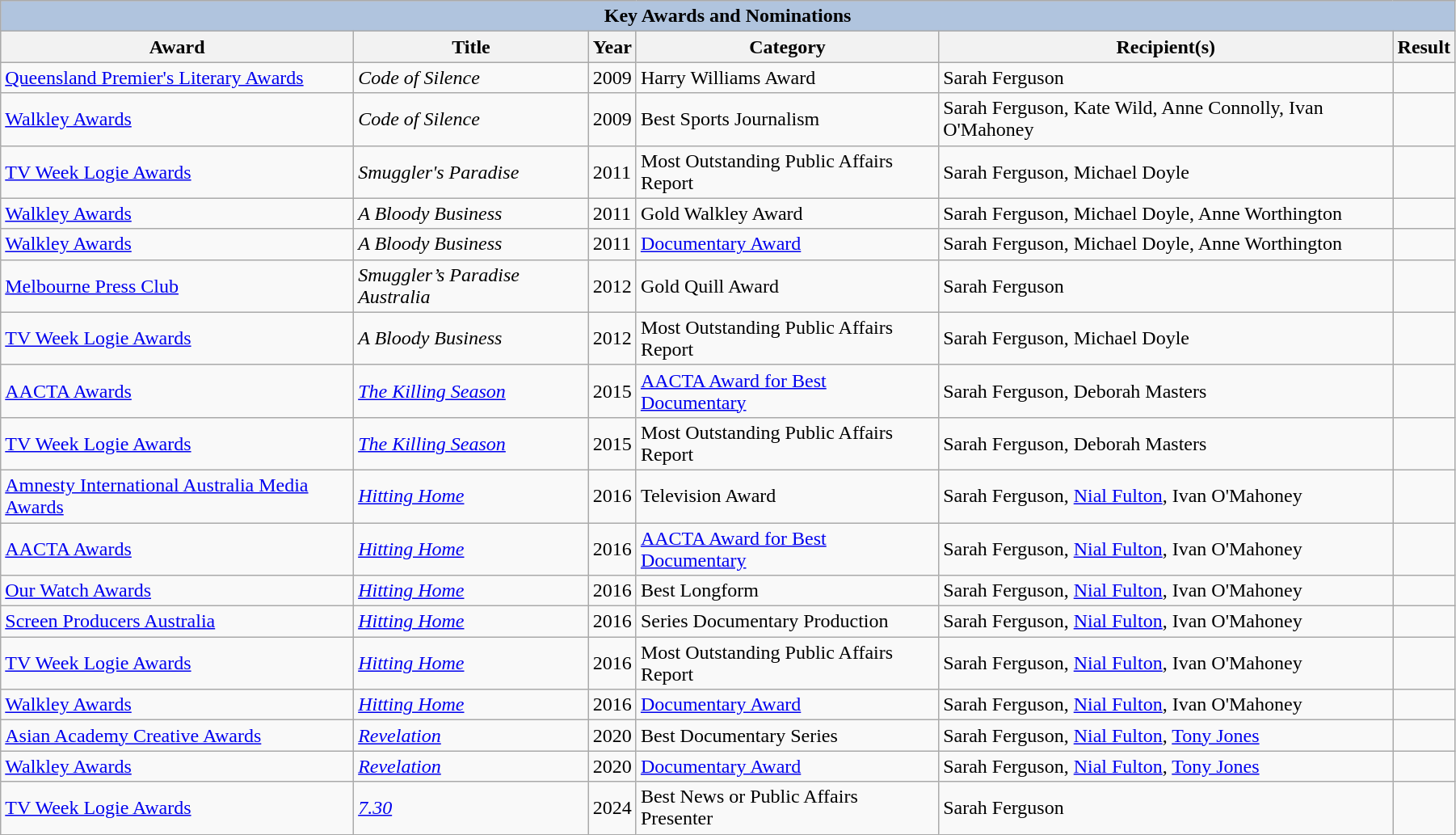<table class="wikitable" style="width:95%;">
<tr style="background:#ccc; text-align:center;">
<th colspan="6" style="background: LightSteelBlue;">Key Awards and Nominations</th>
</tr>
<tr style="background:#ccc; text-align:center;">
<th>Award</th>
<th>Title</th>
<th>Year</th>
<th>Category</th>
<th>Recipient(s)</th>
<th>Result</th>
</tr>
<tr>
<td><a href='#'>Queensland Premier's Literary Awards</a></td>
<td><em>Code of Silence</em></td>
<td>2009</td>
<td>Harry Williams Award</td>
<td>Sarah Ferguson</td>
<td></td>
</tr>
<tr>
<td><a href='#'>Walkley Awards</a></td>
<td><em>Code of Silence</em></td>
<td>2009</td>
<td>Best Sports Journalism</td>
<td>Sarah Ferguson, Kate Wild, Anne Connolly, Ivan O'Mahoney</td>
<td></td>
</tr>
<tr>
<td><a href='#'>TV Week Logie Awards</a></td>
<td><em>Smuggler's Paradise</em></td>
<td>2011</td>
<td>Most Outstanding Public Affairs Report</td>
<td>Sarah Ferguson, Michael Doyle</td>
<td></td>
</tr>
<tr>
<td><a href='#'>Walkley Awards</a></td>
<td><em>A Bloody Business</em></td>
<td>2011</td>
<td>Gold Walkley Award</td>
<td>Sarah Ferguson, Michael Doyle, Anne Worthington</td>
<td></td>
</tr>
<tr>
<td><a href='#'>Walkley Awards</a></td>
<td><em>A Bloody Business</em></td>
<td>2011</td>
<td><a href='#'>Documentary Award</a></td>
<td>Sarah Ferguson, Michael Doyle, Anne Worthington</td>
<td></td>
</tr>
<tr>
<td><a href='#'>Melbourne Press Club</a></td>
<td><em>Smuggler’s Paradise Australia</em></td>
<td>2012</td>
<td>Gold Quill Award</td>
<td>Sarah Ferguson</td>
<td></td>
</tr>
<tr>
<td><a href='#'>TV Week Logie Awards</a></td>
<td><em>A Bloody Business</em></td>
<td>2012</td>
<td>Most Outstanding Public Affairs Report</td>
<td>Sarah Ferguson, Michael Doyle</td>
<td></td>
</tr>
<tr>
<td><a href='#'>AACTA Awards</a></td>
<td><em><a href='#'>The Killing Season</a></em></td>
<td>2015</td>
<td><a href='#'>AACTA Award for Best Documentary</a></td>
<td>Sarah Ferguson, Deborah Masters</td>
<td></td>
</tr>
<tr>
<td><a href='#'>TV Week Logie Awards</a></td>
<td><em><a href='#'>The Killing Season</a></em></td>
<td>2015</td>
<td>Most Outstanding Public Affairs Report</td>
<td>Sarah Ferguson, Deborah Masters</td>
<td></td>
</tr>
<tr>
<td><a href='#'>Amnesty International Australia Media Awards</a></td>
<td><em><a href='#'>Hitting Home</a></em></td>
<td>2016</td>
<td>Television Award</td>
<td>Sarah Ferguson, <a href='#'>Nial Fulton</a>, Ivan O'Mahoney</td>
<td></td>
</tr>
<tr>
<td><a href='#'>AACTA Awards</a></td>
<td><em><a href='#'>Hitting Home</a></em></td>
<td>2016</td>
<td><a href='#'>AACTA Award for Best Documentary</a></td>
<td>Sarah Ferguson, <a href='#'>Nial Fulton</a>, Ivan O'Mahoney</td>
<td></td>
</tr>
<tr>
<td><a href='#'>Our Watch Awards</a></td>
<td><em><a href='#'>Hitting Home</a></em></td>
<td>2016</td>
<td>Best Longform</td>
<td>Sarah Ferguson, <a href='#'>Nial Fulton</a>, Ivan O'Mahoney</td>
<td></td>
</tr>
<tr>
<td><a href='#'>Screen Producers Australia</a></td>
<td><em><a href='#'>Hitting Home</a></em></td>
<td>2016</td>
<td>Series Documentary Production</td>
<td>Sarah Ferguson, <a href='#'>Nial Fulton</a>, Ivan O'Mahoney</td>
<td></td>
</tr>
<tr>
<td><a href='#'>TV Week Logie Awards</a></td>
<td><em><a href='#'>Hitting Home</a></em></td>
<td>2016</td>
<td>Most Outstanding Public Affairs Report</td>
<td>Sarah Ferguson, <a href='#'>Nial Fulton</a>, Ivan O'Mahoney</td>
<td></td>
</tr>
<tr>
<td><a href='#'>Walkley Awards</a></td>
<td><em><a href='#'>Hitting Home</a></em></td>
<td>2016</td>
<td><a href='#'>Documentary Award</a></td>
<td>Sarah Ferguson, <a href='#'>Nial Fulton</a>, Ivan O'Mahoney</td>
<td></td>
</tr>
<tr>
<td><a href='#'>Asian Academy Creative Awards</a></td>
<td><em><a href='#'>Revelation</a></em></td>
<td>2020</td>
<td>Best Documentary Series</td>
<td>Sarah Ferguson, <a href='#'>Nial Fulton</a>, <a href='#'>Tony Jones</a></td>
<td></td>
</tr>
<tr>
<td><a href='#'>Walkley Awards</a></td>
<td><em><a href='#'>Revelation</a></em></td>
<td>2020</td>
<td><a href='#'>Documentary Award</a></td>
<td>Sarah Ferguson, <a href='#'>Nial Fulton</a>, <a href='#'>Tony Jones</a></td>
<td></td>
</tr>
<tr>
<td><a href='#'>TV Week Logie Awards</a></td>
<td><em><a href='#'>7.30</a></em></td>
<td>2024</td>
<td>Best News or Public Affairs Presenter</td>
<td>Sarah Ferguson</td>
<td></td>
</tr>
</table>
